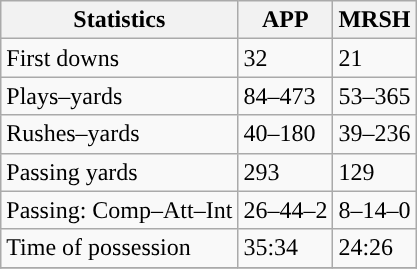<table class="wikitable" style="float: left;">
<tr>
<th>Statistics</th>
<th>APP</th>
<th>MRSH</th>
</tr>
<tr>
<td>First downs</td>
<td>32</td>
<td>21</td>
</tr>
<tr>
<td>Plays–yards</td>
<td>84–473</td>
<td>53–365</td>
</tr>
<tr>
<td>Rushes–yards</td>
<td>40–180</td>
<td>39–236</td>
</tr>
<tr>
<td>Passing yards</td>
<td>293</td>
<td>129</td>
</tr>
<tr>
<td>Passing: Comp–Att–Int</td>
<td>26–44–2</td>
<td>8–14–0</td>
</tr>
<tr>
<td>Time of possession</td>
<td>35:34</td>
<td>24:26</td>
</tr>
<tr>
</tr>
</table>
